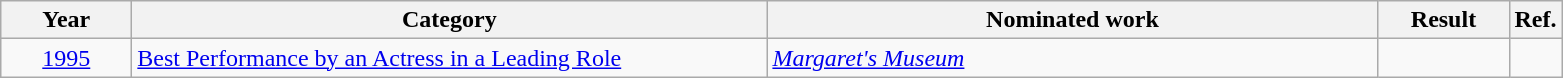<table class=wikitable>
<tr>
<th scope="col" style="width:5em;">Year</th>
<th scope="col" style="width:26em;">Category</th>
<th scope="col" style="width:25em;">Nominated work</th>
<th scope="col" style="width:5em;">Result</th>
<th>Ref.</th>
</tr>
<tr>
<td style="text-align:center;"><a href='#'>1995</a></td>
<td><a href='#'>Best Performance by an Actress in a Leading Role</a></td>
<td><em><a href='#'>Margaret's Museum</a></em></td>
<td></td>
<td></td>
</tr>
</table>
